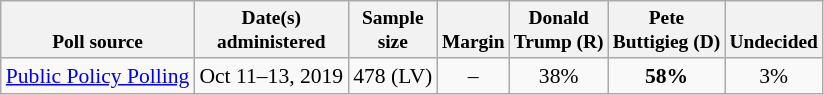<table class="wikitable" style="font-size:90%;text-align:center;">
<tr valign=bottom style="font-size:90%;">
<th>Poll source</th>
<th>Date(s)<br>administered</th>
<th>Sample<br>size</th>
<th>Margin<br></th>
<th>Donald<br>Trump (R)</th>
<th>Pete<br>Buttigieg (D)</th>
<th>Undecided</th>
</tr>
<tr>
<td style="text-align:left;"><a href='#'>Public Policy Polling</a></td>
<td>Oct 11–13, 2019</td>
<td>478 (LV)</td>
<td>–</td>
<td>38%</td>
<td><strong>58%</strong></td>
<td>3%</td>
</tr>
</table>
